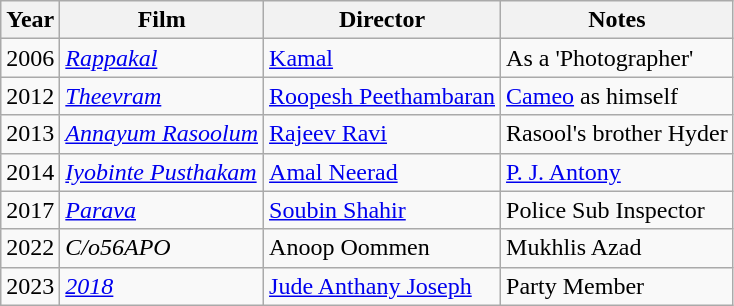<table class="wikitable sortable">
<tr>
<th>Year</th>
<th>Film</th>
<th>Director</th>
<th class="unsortable">Notes</th>
</tr>
<tr>
<td>2006</td>
<td><em><a href='#'>Rappakal</a></em></td>
<td><a href='#'>Kamal</a></td>
<td>As a 'Photographer'</td>
</tr>
<tr>
<td>2012</td>
<td><em><a href='#'>Theevram</a></em></td>
<td><a href='#'>Roopesh Peethambaran</a></td>
<td><a href='#'>Cameo</a> as himself</td>
</tr>
<tr>
<td>2013</td>
<td><em><a href='#'>Annayum Rasoolum</a></em></td>
<td><a href='#'>Rajeev Ravi</a></td>
<td>Rasool's brother Hyder</td>
</tr>
<tr>
<td>2014</td>
<td><em><a href='#'>Iyobinte Pusthakam</a></em></td>
<td><a href='#'>Amal Neerad</a></td>
<td><a href='#'>P. J. Antony</a></td>
</tr>
<tr>
<td>2017</td>
<td><em><a href='#'>Parava</a></em></td>
<td><a href='#'>Soubin Shahir</a></td>
<td>Police Sub Inspector</td>
</tr>
<tr>
<td>2022</td>
<td><em>C/o56APO</em></td>
<td>Anoop Oommen</td>
<td>Mukhlis Azad</td>
</tr>
<tr>
<td>2023</td>
<td><em><a href='#'>2018</a></em></td>
<td><a href='#'>Jude Anthany Joseph</a></td>
<td>Party Member</td>
</tr>
</table>
